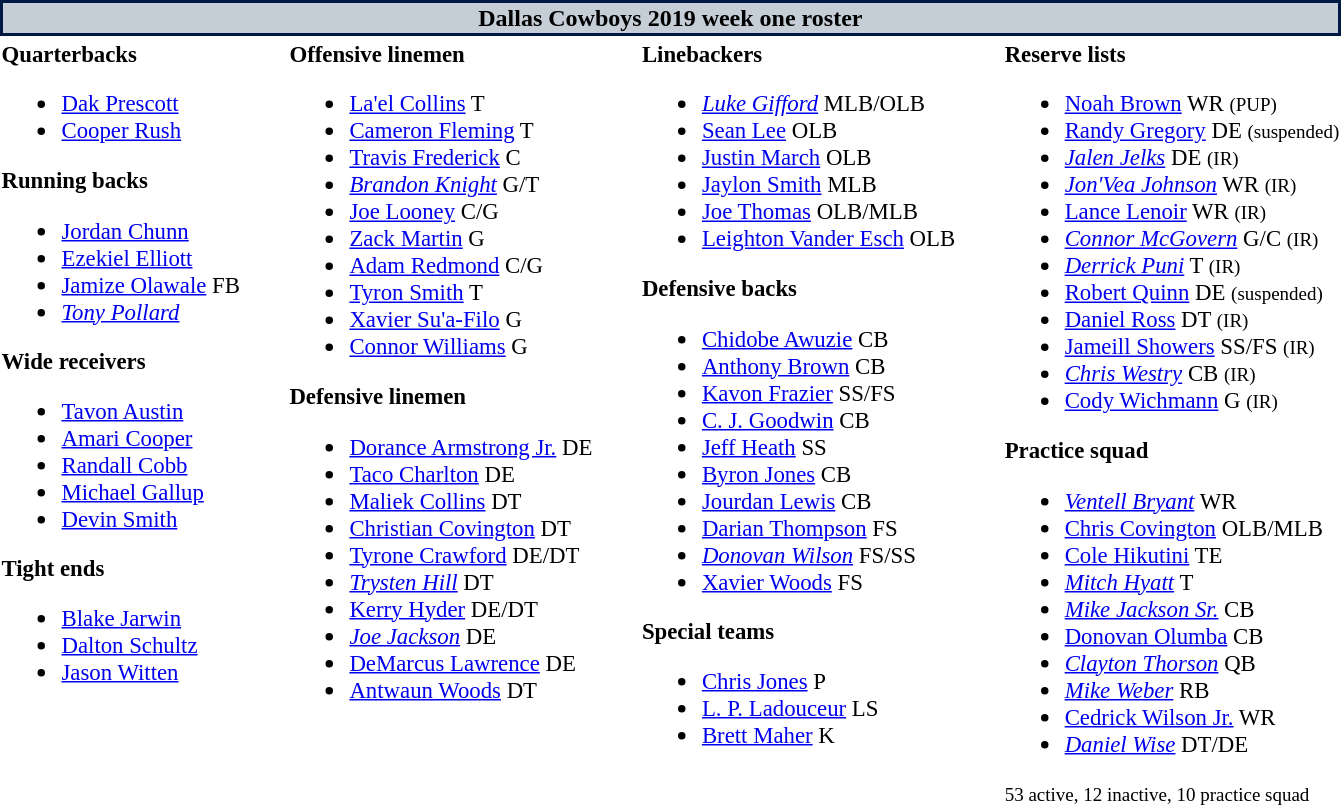<table class="toccolours" style="text-align: left;">
<tr>
<th colspan="7" style="background:#c5ced6; color:black; border: 2px solid #001942; text-align: center;">Dallas Cowboys 2019 week one roster</th>
</tr>
<tr>
<td style="font-size:95%; vertical-align:top;"><strong>Quarterbacks</strong><br><ul><li> <a href='#'>Dak Prescott</a></li><li> <a href='#'>Cooper Rush</a></li></ul><strong>Running backs</strong><ul><li> <a href='#'>Jordan Chunn</a></li><li> <a href='#'>Ezekiel Elliott</a></li><li> <a href='#'>Jamize Olawale</a> FB</li><li> <em><a href='#'>Tony Pollard</a></em></li></ul><strong>Wide receivers</strong><ul><li> <a href='#'>Tavon Austin</a></li><li> <a href='#'>Amari Cooper</a></li><li> <a href='#'>Randall Cobb</a></li><li> <a href='#'>Michael Gallup</a></li><li> <a href='#'>Devin Smith</a></li></ul><strong>Tight ends</strong><ul><li> <a href='#'>Blake Jarwin</a></li><li> <a href='#'>Dalton Schultz</a></li><li> <a href='#'>Jason Witten</a></li></ul></td>
<td style="width: 25px;"></td>
<td style="font-size:95%; vertical-align:top;"><strong>Offensive linemen</strong><br><ul><li> <a href='#'>La'el Collins</a> T</li><li> <a href='#'>Cameron Fleming</a> T</li><li> <a href='#'>Travis Frederick</a> C</li><li> <em><a href='#'>Brandon Knight</a></em> G/T</li><li> <a href='#'>Joe Looney</a> C/G</li><li> <a href='#'>Zack Martin</a> G</li><li> <a href='#'>Adam Redmond</a> C/G</li><li> <a href='#'>Tyron Smith</a> T</li><li> <a href='#'>Xavier Su'a-Filo</a> G</li><li> <a href='#'>Connor Williams</a> G</li></ul><strong>Defensive linemen</strong><ul><li> <a href='#'>Dorance Armstrong Jr.</a> DE</li><li> <a href='#'>Taco Charlton</a> DE</li><li> <a href='#'>Maliek Collins</a> DT</li><li> <a href='#'>Christian Covington</a> DT</li><li> <a href='#'>Tyrone Crawford</a> DE/DT</li><li> <em><a href='#'>Trysten Hill</a></em> DT</li><li> <a href='#'>Kerry Hyder</a> DE/DT</li><li> <em><a href='#'>Joe Jackson</a></em> DE</li><li> <a href='#'>DeMarcus Lawrence</a> DE</li><li> <a href='#'>Antwaun Woods</a> DT</li></ul></td>
<td style="width: 25px;"></td>
<td style="font-size:95%; vertical-align:top;"><strong>Linebackers</strong><br><ul><li> <em><a href='#'>Luke Gifford</a></em> MLB/OLB</li><li> <a href='#'>Sean Lee</a> OLB</li><li> <a href='#'>Justin March</a> OLB</li><li> <a href='#'>Jaylon Smith</a> MLB</li><li> <a href='#'>Joe Thomas</a> OLB/MLB</li><li> <a href='#'>Leighton Vander Esch</a> OLB</li></ul><strong>Defensive backs</strong><ul><li> <a href='#'>Chidobe Awuzie</a> CB</li><li> <a href='#'>Anthony Brown</a> CB</li><li> <a href='#'>Kavon Frazier</a> SS/FS</li><li> <a href='#'>C. J. Goodwin</a> CB</li><li> <a href='#'>Jeff Heath</a> SS</li><li> <a href='#'>Byron Jones</a> CB</li><li> <a href='#'>Jourdan Lewis</a> CB</li><li> <a href='#'>Darian Thompson</a> FS</li><li> <em><a href='#'>Donovan Wilson</a></em> FS/SS</li><li> <a href='#'>Xavier Woods</a> FS</li></ul><strong>Special teams</strong><ul><li> <a href='#'>Chris Jones</a> P</li><li> <a href='#'>L. P. Ladouceur</a> LS</li><li> <a href='#'>Brett Maher</a> K</li></ul></td>
<td style="width: 25px;"></td>
<td style="font-size:95%; vertical-align:top;"><strong>Reserve lists</strong><br><ul><li> <a href='#'>Noah Brown</a> WR <small>(PUP)</small> </li><li> <a href='#'>Randy Gregory</a> DE <small>(suspended)</small></li><li> <em><a href='#'>Jalen Jelks</a></em> DE <small>(IR)</small> </li><li> <em><a href='#'>Jon'Vea Johnson</a></em> WR <small>(IR)</small> </li><li> <a href='#'>Lance Lenoir</a> WR <small>(IR)</small> </li><li> <em><a href='#'>Connor McGovern</a></em> G/C <small>(IR)</small> </li><li> <em><a href='#'>Derrick Puni</a></em> T <small>(IR)</small> </li><li> <a href='#'>Robert Quinn</a> DE <small>(suspended)</small></li><li> <a href='#'>Daniel Ross</a> DT <small>(IR)</small> </li><li> <a href='#'>Jameill Showers</a> SS/FS <small>(IR)</small> </li><li> <em><a href='#'>Chris Westry</a></em> CB <small>(IR)</small> </li><li> <a href='#'>Cody Wichmann</a> G <small>(IR)</small> </li></ul><strong>Practice squad</strong><ul><li> <em><a href='#'>Ventell Bryant</a></em> WR</li><li> <a href='#'>Chris Covington</a> OLB/MLB</li><li> <a href='#'>Cole Hikutini</a> TE</li><li> <em><a href='#'>Mitch Hyatt</a></em> T</li><li> <em><a href='#'>Mike Jackson Sr.</a></em> CB</li><li> <a href='#'>Donovan Olumba</a> CB</li><li> <em><a href='#'>Clayton Thorson</a></em> QB</li><li> <em><a href='#'>Mike Weber</a></em> RB</li><li> <a href='#'>Cedrick Wilson Jr.</a> WR</li><li> <em><a href='#'>Daniel Wise</a></em> DT/DE</li></ul><small>53 active, 12 inactive, 10 practice squad</small></td>
</tr>
</table>
